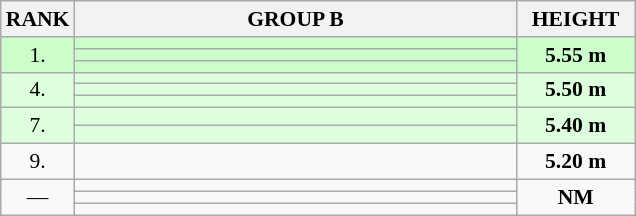<table class="wikitable" style="border-collapse: collapse; font-size: 90%;">
<tr>
<th>RANK</th>
<th style="width: 20em">GROUP B</th>
<th style="width: 5em">HEIGHT</th>
</tr>
<tr style="background:#ccffcc;">
<td rowspan=3 align="center">1.</td>
<td></td>
<td rowspan=3 align="center"><strong>5.55 m</strong></td>
</tr>
<tr style="background:#ccffcc;">
<td></td>
</tr>
<tr style="background:#ccffcc;">
<td></td>
</tr>
<tr style="background:#ddffdd;">
<td rowspan=3 align="center">4.</td>
<td></td>
<td rowspan=3 align="center"><strong>5.50 m</strong></td>
</tr>
<tr style="background:#ddffdd;">
<td></td>
</tr>
<tr style="background:#ddffdd;">
<td></td>
</tr>
<tr style="background:#ddffdd;">
<td rowspan=2 align="center">7.</td>
<td></td>
<td rowspan=2 align="center"><strong>5.40 m</strong></td>
</tr>
<tr style="background:#ddffdd;">
<td></td>
</tr>
<tr>
<td align="center">9.</td>
<td></td>
<td align="center"><strong>5.20 m</strong></td>
</tr>
<tr>
<td rowspan=3 align="center">—</td>
<td></td>
<td rowspan=3 align="center"><strong>NM</strong></td>
</tr>
<tr>
<td></td>
</tr>
<tr>
<td></td>
</tr>
</table>
